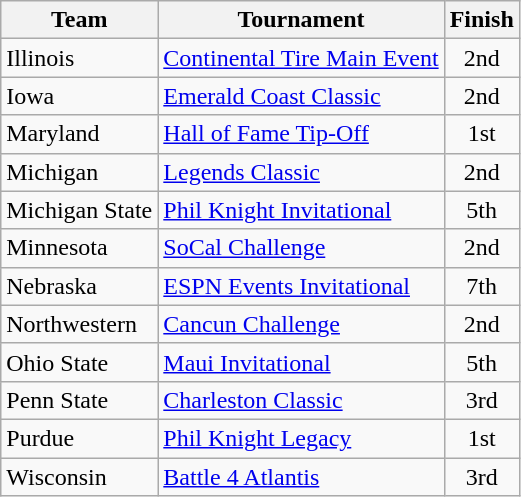<table class="wikitable">
<tr>
<th>Team</th>
<th>Tournament</th>
<th>Finish</th>
</tr>
<tr>
<td>Illinois</td>
<td><a href='#'>Continental Tire Main Event</a></td>
<td align=center>2nd</td>
</tr>
<tr>
<td>Iowa</td>
<td><a href='#'>Emerald Coast Classic</a></td>
<td align=center>2nd</td>
</tr>
<tr>
<td>Maryland</td>
<td><a href='#'>Hall of Fame Tip-Off</a></td>
<td align=center>1st</td>
</tr>
<tr>
<td>Michigan</td>
<td><a href='#'>Legends Classic</a></td>
<td align=center>2nd</td>
</tr>
<tr>
<td>Michigan State</td>
<td><a href='#'>Phil Knight Invitational</a></td>
<td align=center>5th</td>
</tr>
<tr>
<td>Minnesota</td>
<td><a href='#'>SoCal Challenge</a></td>
<td align=center>2nd</td>
</tr>
<tr>
<td>Nebraska</td>
<td><a href='#'>ESPN Events Invitational</a></td>
<td align=center>7th</td>
</tr>
<tr>
<td>Northwestern</td>
<td><a href='#'>Cancun Challenge</a></td>
<td align=center>2nd</td>
</tr>
<tr>
<td>Ohio State</td>
<td><a href='#'>Maui Invitational</a></td>
<td align=center>5th</td>
</tr>
<tr>
<td>Penn State</td>
<td><a href='#'>Charleston Classic</a></td>
<td align=center>3rd</td>
</tr>
<tr>
<td>Purdue</td>
<td><a href='#'>Phil Knight Legacy</a></td>
<td align=center>1st</td>
</tr>
<tr>
<td>Wisconsin</td>
<td><a href='#'>Battle 4 Atlantis</a></td>
<td align=center>3rd</td>
</tr>
</table>
